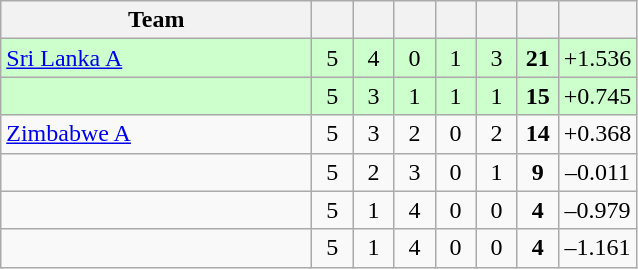<table class="wikitable" style="text-align:center">
<tr>
<th width=200>Team</th>
<th width=20></th>
<th width=20></th>
<th width=20></th>
<th width=20></th>
<th width=20></th>
<th width=20></th>
<th width=45></th>
</tr>
<tr style="background:#cfc">
<td style="text-align:left;"> <a href='#'>Sri Lanka A</a></td>
<td>5</td>
<td>4</td>
<td>0</td>
<td>1</td>
<td>3</td>
<td><strong>21</strong></td>
<td>+1.536</td>
</tr>
<tr style="background:#cfc">
<td style="text-align:left;"></td>
<td>5</td>
<td>3</td>
<td>1</td>
<td>1</td>
<td>1</td>
<td><strong>15</strong></td>
<td>+0.745</td>
</tr>
<tr>
<td style="text-align:left;"> <a href='#'>Zimbabwe A</a></td>
<td>5</td>
<td>3</td>
<td>2</td>
<td>0</td>
<td>2</td>
<td><strong>14</strong></td>
<td>+0.368</td>
</tr>
<tr>
<td style="text-align:left;"></td>
<td>5</td>
<td>2</td>
<td>3</td>
<td>0</td>
<td>1</td>
<td><strong>9</strong></td>
<td>–0.011</td>
</tr>
<tr>
<td style="text-align:left;"></td>
<td>5</td>
<td>1</td>
<td>4</td>
<td>0</td>
<td>0</td>
<td><strong>4</strong></td>
<td>–0.979</td>
</tr>
<tr>
<td style="text-align:left;"></td>
<td>5</td>
<td>1</td>
<td>4</td>
<td>0</td>
<td>0</td>
<td><strong>4</strong></td>
<td>–1.161</td>
</tr>
</table>
